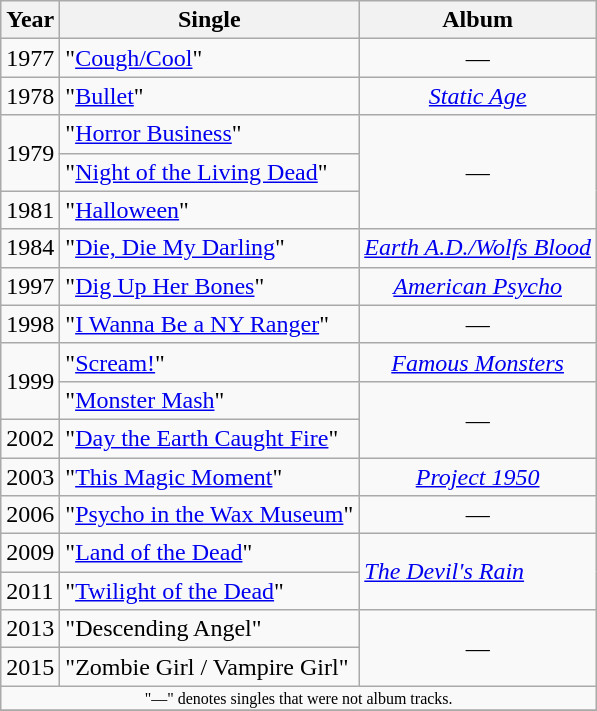<table class="wikitable">
<tr>
<th>Year</th>
<th>Single</th>
<th>Album</th>
</tr>
<tr>
<td>1977</td>
<td>"<a href='#'>Cough/Cool</a>"</td>
<td align="center">—</td>
</tr>
<tr>
<td>1978</td>
<td>"<a href='#'>Bullet</a>"</td>
<td align="center"><em><a href='#'>Static Age</a></em></td>
</tr>
<tr>
<td rowspan="2">1979</td>
<td>"<a href='#'>Horror Business</a>"</td>
<td rowspan="3" align="center">—</td>
</tr>
<tr>
<td>"<a href='#'>Night of the Living Dead</a>"</td>
</tr>
<tr>
<td>1981</td>
<td>"<a href='#'>Halloween</a>"</td>
</tr>
<tr>
<td>1984</td>
<td>"<a href='#'>Die, Die My Darling</a>"</td>
<td><em><a href='#'>Earth A.D./Wolfs Blood</a></em></td>
</tr>
<tr>
<td>1997</td>
<td>"<a href='#'>Dig Up Her Bones</a>"</td>
<td align="center"><em><a href='#'>American Psycho</a></em></td>
</tr>
<tr>
<td>1998</td>
<td>"<a href='#'>I Wanna Be a NY Ranger</a>"</td>
<td align="center">—</td>
</tr>
<tr>
<td rowspan="2">1999</td>
<td>"<a href='#'>Scream!</a>"</td>
<td align="center"><em><a href='#'>Famous Monsters</a></em></td>
</tr>
<tr>
<td>"<a href='#'>Monster Mash</a>"</td>
<td align="center" rowspan="2">—</td>
</tr>
<tr>
<td>2002</td>
<td>"<a href='#'>Day the Earth Caught Fire</a>"</td>
</tr>
<tr>
<td>2003</td>
<td>"<a href='#'>This Magic Moment</a>"</td>
<td align="center"><em><a href='#'>Project 1950</a></em></td>
</tr>
<tr>
<td>2006</td>
<td>"<a href='#'>Psycho in the Wax Museum</a>"</td>
<td align="center">—</td>
</tr>
<tr>
<td>2009</td>
<td>"<a href='#'>Land of the Dead</a>"</td>
<td rowspan="2"><em><a href='#'>The Devil's Rain</a></em></td>
</tr>
<tr>
<td>2011</td>
<td>"<a href='#'>Twilight of the Dead</a>"</td>
</tr>
<tr>
<td>2013</td>
<td>"Descending Angel"</td>
<td rowspan="2" align="center">—</td>
</tr>
<tr>
<td>2015</td>
<td>"Zombie Girl / Vampire Girl"</td>
</tr>
<tr>
<td colspan="3" align="center" style="font-size: 8pt">"—" denotes singles that were not album tracks.</td>
</tr>
<tr>
</tr>
</table>
